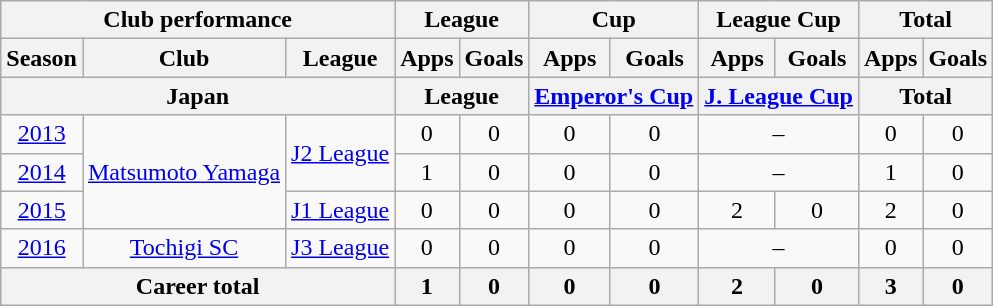<table class="wikitable" style="text-align:center">
<tr>
<th colspan=3>Club performance</th>
<th colspan=2>League</th>
<th colspan=2>Cup</th>
<th colspan=2>League Cup</th>
<th colspan=2>Total</th>
</tr>
<tr>
<th>Season</th>
<th>Club</th>
<th>League</th>
<th>Apps</th>
<th>Goals</th>
<th>Apps</th>
<th>Goals</th>
<th>Apps</th>
<th>Goals</th>
<th>Apps</th>
<th>Goals</th>
</tr>
<tr>
<th colspan=3>Japan</th>
<th colspan=2>League</th>
<th colspan=2><a href='#'>Emperor's Cup</a></th>
<th colspan=2><a href='#'>J. League Cup</a></th>
<th colspan=2>Total</th>
</tr>
<tr>
<td><a href='#'>2013</a></td>
<td rowspan="3"><a href='#'>Matsumoto Yamaga</a></td>
<td rowspan="2"><a href='#'>J2 League</a></td>
<td>0</td>
<td>0</td>
<td>0</td>
<td>0</td>
<td colspan="2">–</td>
<td>0</td>
<td>0</td>
</tr>
<tr>
<td><a href='#'>2014</a></td>
<td>1</td>
<td>0</td>
<td>0</td>
<td>0</td>
<td colspan="2">–</td>
<td>1</td>
<td>0</td>
</tr>
<tr>
<td><a href='#'>2015</a></td>
<td rowspan="1"><a href='#'>J1 League</a></td>
<td>0</td>
<td>0</td>
<td>0</td>
<td>0</td>
<td>2</td>
<td>0</td>
<td>2</td>
<td>0</td>
</tr>
<tr>
<td><a href='#'>2016</a></td>
<td rowspan="1"><a href='#'>Tochigi SC</a></td>
<td rowspan="1"><a href='#'>J3 League</a></td>
<td>0</td>
<td>0</td>
<td>0</td>
<td>0</td>
<td colspan="2">–</td>
<td>0</td>
<td>0</td>
</tr>
<tr>
<th colspan=3>Career total</th>
<th>1</th>
<th>0</th>
<th>0</th>
<th>0</th>
<th>2</th>
<th>0</th>
<th>3</th>
<th>0</th>
</tr>
</table>
